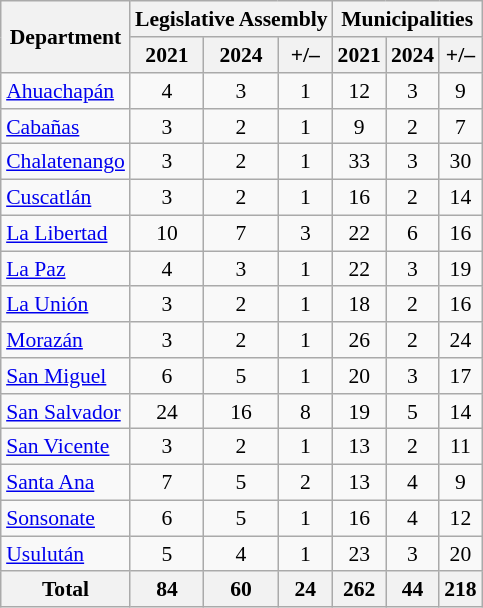<table class="wikitable sortable" style="font-size:90%; text-align:center; float:right">
<tr>
<th rowspan="2">Department</th>
<th colspan="3">Legislative Assembly</th>
<th colspan="3">Municipalities</th>
</tr>
<tr>
<th data-sort-type="number">2021</th>
<th data-sort-type="number">2024</th>
<th>+/–</th>
<th data-sort-type="number">2021</th>
<th data-sort-type="number">2024</th>
<th>+/–</th>
</tr>
<tr>
<td align="left"><a href='#'>Ahuachapán</a></td>
<td>4</td>
<td>3</td>
<td> 1</td>
<td>12</td>
<td>3</td>
<td> 9</td>
</tr>
<tr>
<td align="left"><a href='#'>Cabañas</a></td>
<td>3</td>
<td>2</td>
<td> 1</td>
<td>9</td>
<td>2</td>
<td> 7</td>
</tr>
<tr>
<td align="left"><a href='#'>Chalatenango</a></td>
<td>3</td>
<td>2</td>
<td> 1</td>
<td>33</td>
<td>3</td>
<td> 30</td>
</tr>
<tr>
<td align="left"><a href='#'>Cuscatlán</a></td>
<td>3</td>
<td>2</td>
<td> 1</td>
<td>16</td>
<td>2</td>
<td> 14</td>
</tr>
<tr>
<td align="left"><a href='#'>La Libertad</a></td>
<td>10</td>
<td>7</td>
<td> 3</td>
<td>22</td>
<td>6</td>
<td> 16</td>
</tr>
<tr>
<td align="left"><a href='#'>La Paz</a></td>
<td>4</td>
<td>3</td>
<td> 1</td>
<td>22</td>
<td>3</td>
<td> 19</td>
</tr>
<tr>
<td align="left"><a href='#'>La Unión</a></td>
<td>3</td>
<td>2</td>
<td> 1</td>
<td>18</td>
<td>2</td>
<td> 16</td>
</tr>
<tr>
<td align="left"><a href='#'>Morazán</a></td>
<td>3</td>
<td>2</td>
<td> 1</td>
<td>26</td>
<td>2</td>
<td> 24</td>
</tr>
<tr>
<td align="left"><a href='#'>San Miguel</a></td>
<td>6</td>
<td>5</td>
<td> 1</td>
<td>20</td>
<td>3</td>
<td> 17</td>
</tr>
<tr>
<td align="left"><a href='#'>San Salvador</a></td>
<td>24</td>
<td>16</td>
<td> 8</td>
<td>19</td>
<td>5</td>
<td> 14</td>
</tr>
<tr>
<td align="left"><a href='#'>San Vicente</a></td>
<td>3</td>
<td>2</td>
<td> 1</td>
<td>13</td>
<td>2</td>
<td> 11</td>
</tr>
<tr>
<td align="left"><a href='#'>Santa Ana</a></td>
<td>7</td>
<td>5</td>
<td> 2</td>
<td>13</td>
<td>4</td>
<td> 9</td>
</tr>
<tr>
<td align="left"><a href='#'>Sonsonate</a></td>
<td>6</td>
<td>5</td>
<td> 1</td>
<td>16</td>
<td>4</td>
<td> 12</td>
</tr>
<tr>
<td align="left"><a href='#'>Usulután</a></td>
<td>5</td>
<td>4</td>
<td> 1</td>
<td>23</td>
<td>3</td>
<td> 20</td>
</tr>
<tr>
<th>Total</th>
<th>84</th>
<th>60</th>
<th> 24</th>
<th>262</th>
<th>44</th>
<th> 218</th>
</tr>
</table>
